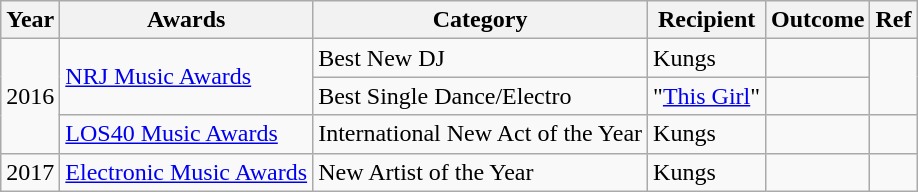<table class="wikitable sortable">
<tr>
<th>Year</th>
<th>Awards</th>
<th>Category</th>
<th>Recipient</th>
<th>Outcome</th>
<th>Ref</th>
</tr>
<tr>
<td rowspan="3">2016</td>
<td rowspan="2"><a href='#'>NRJ Music Awards</a></td>
<td>Best New DJ</td>
<td>Kungs</td>
<td></td>
<td rowspan="2"></td>
</tr>
<tr>
<td>Best Single Dance/Electro</td>
<td>"<a href='#'>This Girl</a>"</td>
<td></td>
</tr>
<tr>
<td><a href='#'>LOS40 Music Awards</a></td>
<td>International New Act of the Year</td>
<td>Kungs</td>
<td></td>
<td></td>
</tr>
<tr>
<td>2017</td>
<td><a href='#'>Electronic Music Awards</a></td>
<td>New Artist of the Year</td>
<td>Kungs</td>
<td></td>
<td></td>
</tr>
</table>
